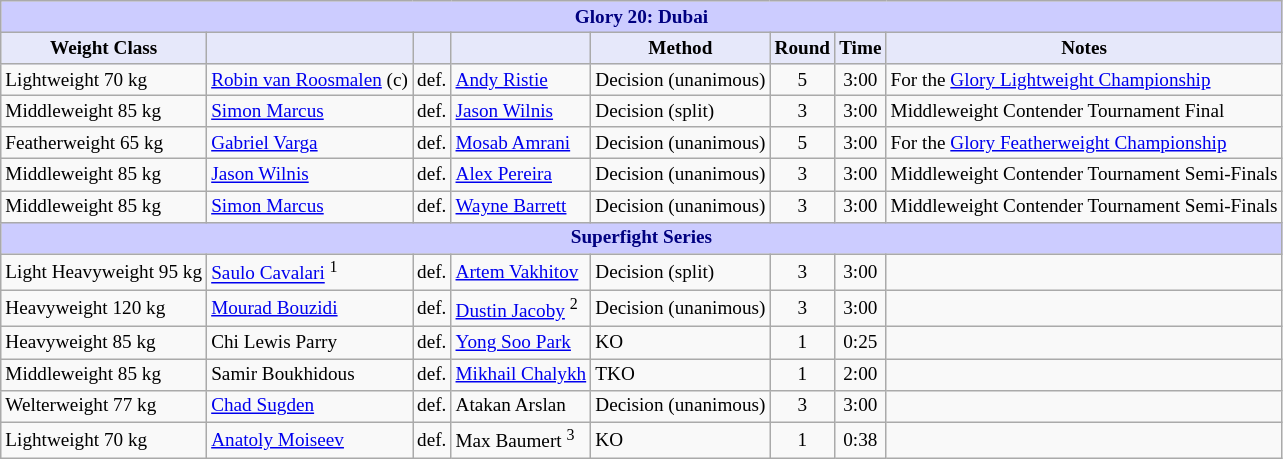<table class="wikitable" style="font-size: 80%;">
<tr>
<th colspan="8" style="background-color: #ccf; color: #000080; text-align: center;"><strong>Glory 20: Dubai</strong></th>
</tr>
<tr>
<th colspan="1" style="background-color: #E6E8FA; color: #000000; text-align: center;">Weight Class</th>
<th colspan="1" style="background-color: #E6E8FA; color: #000000; text-align: center;"></th>
<th colspan="1" style="background-color: #E6E8FA; color: #000000; text-align: center;"></th>
<th colspan="1" style="background-color: #E6E8FA; color: #000000; text-align: center;"></th>
<th colspan="1" style="background-color: #E6E8FA; color: #000000; text-align: center;">Method</th>
<th colspan="1" style="background-color: #E6E8FA; color: #000000; text-align: center;">Round</th>
<th colspan="1" style="background-color: #E6E8FA; color: #000000; text-align: center;">Time</th>
<th colspan="1" style="background-color: #E6E8FA; color: #000000; text-align: center;">Notes</th>
</tr>
<tr>
<td>Lightweight 70 kg</td>
<td> <a href='#'>Robin van Roosmalen</a> (c)</td>
<td align=center>def.</td>
<td> <a href='#'>Andy Ristie</a></td>
<td>Decision (unanimous)</td>
<td align=center>5</td>
<td align=center>3:00</td>
<td>For the <a href='#'>Glory Lightweight Championship</a></td>
</tr>
<tr>
<td>Middleweight 85 kg</td>
<td> <a href='#'>Simon Marcus</a></td>
<td align=center>def.</td>
<td> <a href='#'>Jason Wilnis</a></td>
<td>Decision (split)</td>
<td align=center>3</td>
<td align=center>3:00</td>
<td>Middleweight Contender Tournament Final</td>
</tr>
<tr>
<td>Featherweight 65 kg</td>
<td> <a href='#'>Gabriel Varga</a></td>
<td align=center>def.</td>
<td> <a href='#'>Mosab Amrani</a></td>
<td>Decision (unanimous)</td>
<td align=center>5</td>
<td align=center>3:00</td>
<td>For the <a href='#'>Glory Featherweight Championship</a></td>
</tr>
<tr>
<td>Middleweight 85 kg</td>
<td> <a href='#'>Jason Wilnis</a></td>
<td align=center>def.</td>
<td> <a href='#'>Alex Pereira</a></td>
<td>Decision (unanimous)</td>
<td align=center>3</td>
<td align=center>3:00</td>
<td>Middleweight Contender Tournament Semi-Finals</td>
</tr>
<tr>
<td>Middleweight 85 kg</td>
<td> <a href='#'>Simon Marcus</a></td>
<td align=center>def.</td>
<td> <a href='#'>Wayne Barrett</a></td>
<td>Decision (unanimous)</td>
<td align=center>3</td>
<td align=center>3:00</td>
<td>Middleweight Contender Tournament Semi-Finals</td>
</tr>
<tr>
<th colspan="8" style="background-color: #ccf; color: #000080; text-align: center;"><strong>Superfight Series</strong></th>
</tr>
<tr>
<td>Light Heavyweight 95 kg</td>
<td> <a href='#'>Saulo Cavalari</a> <sup>1</sup></td>
<td align=center>def.</td>
<td> <a href='#'>Artem Vakhitov</a></td>
<td>Decision (split)</td>
<td align=center>3</td>
<td align=center>3:00</td>
<td></td>
</tr>
<tr>
<td>Heavyweight 120 kg</td>
<td> <a href='#'>Mourad Bouzidi</a></td>
<td align=center>def.</td>
<td> <a href='#'>Dustin Jacoby</a> <sup>2</sup></td>
<td>Decision (unanimous)</td>
<td align=center>3</td>
<td align=center>3:00</td>
<td></td>
</tr>
<tr>
<td>Heavyweight 85 kg</td>
<td> Chi Lewis Parry</td>
<td align=center>def.</td>
<td> <a href='#'>Yong Soo Park</a></td>
<td>KO</td>
<td align=center>1</td>
<td align=center>0:25</td>
<td></td>
</tr>
<tr>
<td>Middleweight 85 kg</td>
<td> Samir Boukhidous</td>
<td align=center>def.</td>
<td> <a href='#'>Mikhail Chalykh</a></td>
<td>TKO</td>
<td align=center>1</td>
<td align=center>2:00</td>
<td></td>
</tr>
<tr>
<td>Welterweight 77 kg</td>
<td> <a href='#'>Chad Sugden</a></td>
<td align=center>def.</td>
<td> Atakan Arslan</td>
<td>Decision (unanimous)</td>
<td align=center>3</td>
<td align=center>3:00</td>
<td></td>
</tr>
<tr>
<td>Lightweight 70 kg</td>
<td> <a href='#'>Anatoly Moiseev</a></td>
<td align=center>def.</td>
<td> Max Baumert <sup>3</sup></td>
<td>KO</td>
<td align=center>1</td>
<td align=center>0:38</td>
<td></td>
</tr>
</table>
